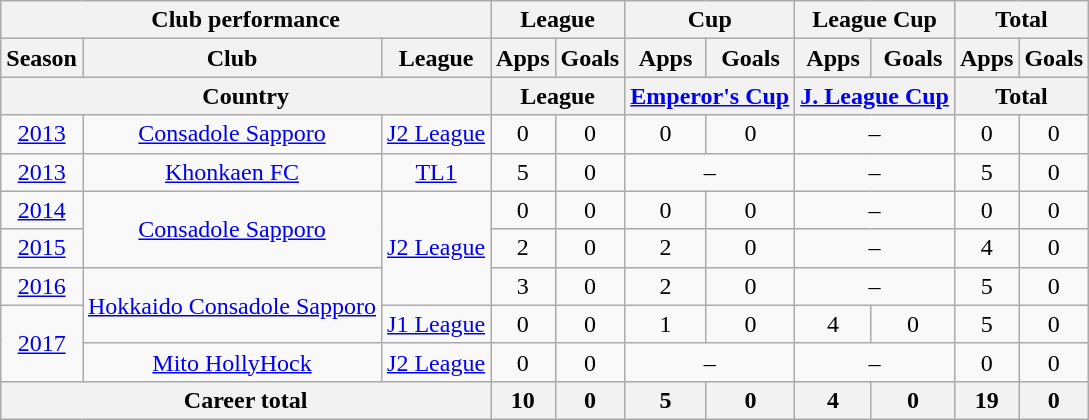<table class="wikitable" style="text-align:center">
<tr>
<th colspan=3>Club performance</th>
<th colspan=2>League</th>
<th colspan=2>Cup</th>
<th colspan=2>League Cup</th>
<th colspan=2>Total</th>
</tr>
<tr>
<th>Season</th>
<th>Club</th>
<th>League</th>
<th>Apps</th>
<th>Goals</th>
<th>Apps</th>
<th>Goals</th>
<th>Apps</th>
<th>Goals</th>
<th>Apps</th>
<th>Goals</th>
</tr>
<tr>
<th colspan=3>Country</th>
<th colspan=2>League</th>
<th colspan=2><a href='#'>Emperor's Cup</a></th>
<th colspan=2><a href='#'>J. League Cup</a></th>
<th colspan=2>Total</th>
</tr>
<tr>
<td><a href='#'>2013</a></td>
<td rowspan="1"><a href='#'>Consadole Sapporo</a></td>
<td rowspan="1"><a href='#'>J2 League</a></td>
<td>0</td>
<td>0</td>
<td>0</td>
<td>0</td>
<td colspan="2">–</td>
<td>0</td>
<td>0</td>
</tr>
<tr>
<td><a href='#'>2013</a></td>
<td rowspan="1"><a href='#'>Khonkaen FC</a></td>
<td rowspan="1"><a href='#'>TL1</a></td>
<td>5</td>
<td>0</td>
<td colspan="2">–</td>
<td colspan="2">–</td>
<td>5</td>
<td>0</td>
</tr>
<tr>
<td><a href='#'>2014</a></td>
<td rowspan="2"><a href='#'>Consadole Sapporo</a></td>
<td rowspan="3"><a href='#'>J2 League</a></td>
<td>0</td>
<td>0</td>
<td>0</td>
<td>0</td>
<td colspan="2">–</td>
<td>0</td>
<td>0</td>
</tr>
<tr>
<td><a href='#'>2015</a></td>
<td>2</td>
<td>0</td>
<td>2</td>
<td>0</td>
<td colspan="2">–</td>
<td>4</td>
<td>0</td>
</tr>
<tr>
<td><a href='#'>2016</a></td>
<td rowspan="2"><a href='#'>Hokkaido Consadole Sapporo</a></td>
<td>3</td>
<td>0</td>
<td>2</td>
<td>0</td>
<td colspan="2">–</td>
<td>5</td>
<td>0</td>
</tr>
<tr>
<td rowspan="2"><a href='#'>2017</a></td>
<td><a href='#'>J1 League</a></td>
<td>0</td>
<td>0</td>
<td>1</td>
<td>0</td>
<td>4</td>
<td>0</td>
<td>5</td>
<td>0</td>
</tr>
<tr>
<td><a href='#'>Mito HollyHock</a></td>
<td rowspan="1"><a href='#'>J2 League</a></td>
<td>0</td>
<td>0</td>
<td colspan="2">–</td>
<td colspan="2">–</td>
<td>0</td>
<td>0</td>
</tr>
<tr>
<th colspan=3>Career total</th>
<th>10</th>
<th>0</th>
<th>5</th>
<th>0</th>
<th>4</th>
<th>0</th>
<th>19</th>
<th>0</th>
</tr>
</table>
